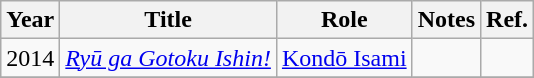<table class="wikitable">
<tr>
<th>Year</th>
<th>Title</th>
<th>Role</th>
<th>Notes</th>
<th>Ref.</th>
</tr>
<tr>
<td>2014</td>
<td><em><a href='#'>Ryū ga Gotoku Ishin!</a></em></td>
<td><a href='#'>Kondō Isami</a></td>
<td></td>
<td></td>
</tr>
<tr>
</tr>
</table>
